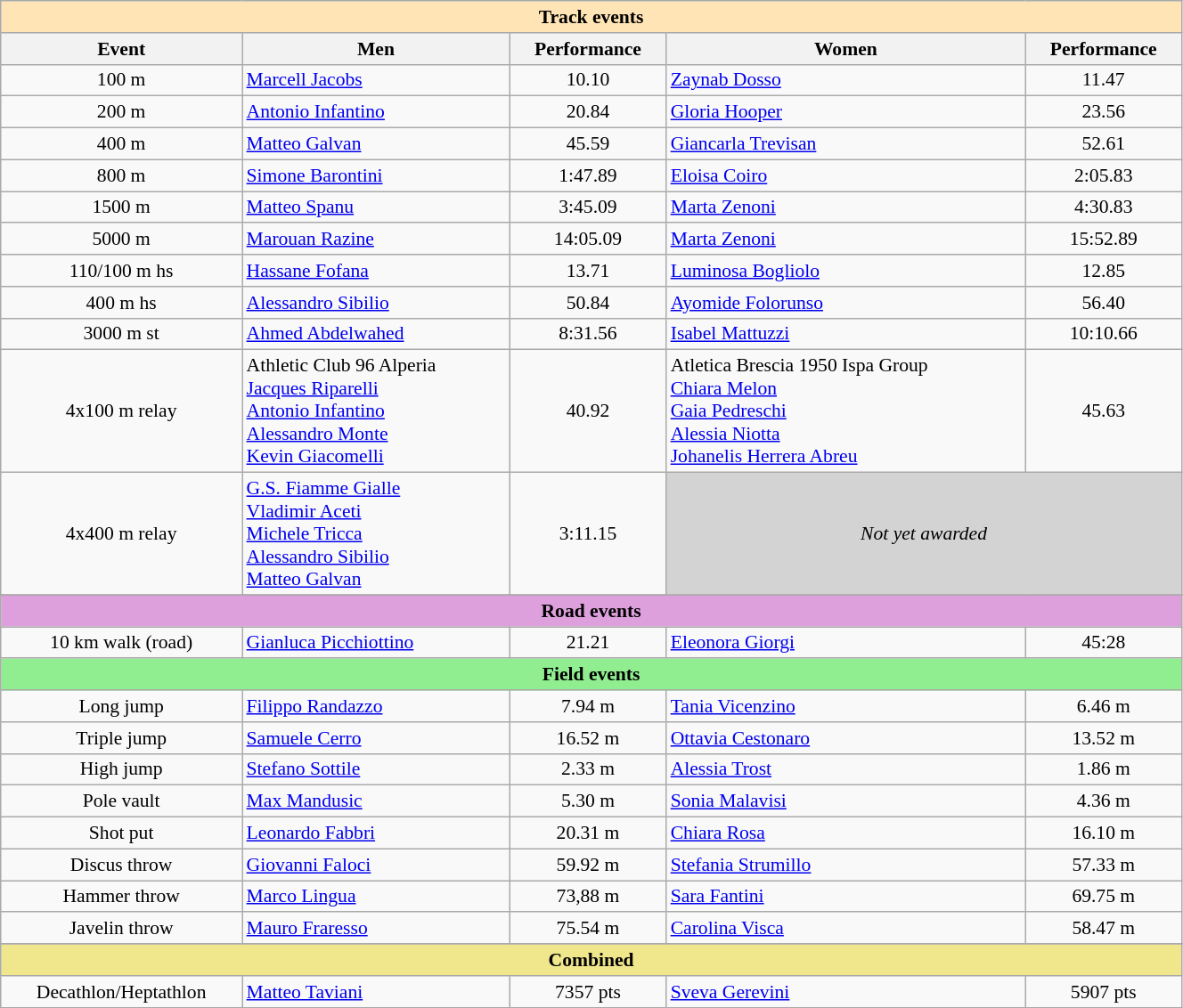<table class="wikitable" width=70% style="font-size:90%; text-align:center;">
<tr bgcolor=moccasin>
<td align=center colspan=5><strong>Track events</strong></td>
</tr>
<tr>
<th>Event</th>
<th>Men</th>
<th>Performance</th>
<th>Women</th>
<th>Performance</th>
</tr>
<tr>
<td>100 m</td>
<td align=left><a href='#'>Marcell Jacobs</a></td>
<td>10.10</td>
<td align=left><a href='#'>Zaynab Dosso</a></td>
<td>11.47</td>
</tr>
<tr>
<td>200 m</td>
<td align=left><a href='#'>Antonio Infantino</a></td>
<td>20.84</td>
<td align=left><a href='#'>Gloria Hooper</a></td>
<td>23.56</td>
</tr>
<tr>
<td>400 m</td>
<td align=left><a href='#'>Matteo Galvan</a></td>
<td>45.59 </td>
<td align=left><a href='#'>Giancarla Trevisan</a></td>
<td>52.61</td>
</tr>
<tr>
<td>800 m</td>
<td align=left><a href='#'>Simone Barontini</a></td>
<td>1:47.89</td>
<td align=left><a href='#'>Eloisa Coiro</a></td>
<td>2:05.83</td>
</tr>
<tr>
<td>1500 m</td>
<td align=left><a href='#'>Matteo Spanu</a></td>
<td>3:45.09</td>
<td align=left><a href='#'>Marta Zenoni</a></td>
<td>4:30.83</td>
</tr>
<tr>
<td>5000 m</td>
<td align=left><a href='#'>Marouan Razine</a></td>
<td>14:05.09</td>
<td align=left><a href='#'>Marta Zenoni</a></td>
<td>15:52.89 </td>
</tr>
<tr>
<td>110/100 m hs</td>
<td align=left><a href='#'>Hassane Fofana</a></td>
<td>13.71</td>
<td align=left><a href='#'>Luminosa Bogliolo</a></td>
<td>12.85</td>
</tr>
<tr>
<td>400 m hs</td>
<td align=left><a href='#'>Alessandro Sibilio</a></td>
<td>50.84</td>
<td align=left><a href='#'>Ayomide Folorunso</a></td>
<td>56.40</td>
</tr>
<tr>
<td>3000 m st</td>
<td align=left><a href='#'>Ahmed Abdelwahed</a></td>
<td>8:31.56</td>
<td align=left><a href='#'>Isabel Mattuzzi</a></td>
<td>10:10.66</td>
</tr>
<tr>
<td>4x100 m relay</td>
<td align=left>Athletic Club 96 Alperia <br><a href='#'>Jacques Riparelli</a><br><a href='#'>Antonio Infantino</a><br><a href='#'>Alessandro Monte</a><br><a href='#'>Kevin Giacomelli</a></td>
<td>40.92</td>
<td align=left>Atletica Brescia 1950 Ispa Group <br><a href='#'>Chiara Melon</a><br><a href='#'>Gaia Pedreschi</a><br><a href='#'>Alessia Niotta</a><br><a href='#'>Johanelis Herrera Abreu</a></td>
<td>45.63</td>
</tr>
<tr>
<td>4x400 m relay</td>
<td align=left><a href='#'>G.S. Fiamme Gialle</a> <br><a href='#'>Vladimir Aceti</a><br><a href='#'>Michele Tricca</a><br><a href='#'>Alessandro Sibilio</a><br><a href='#'>Matteo Galvan</a></td>
<td>3:11.15</td>
<td bgcolor=lightgrey align=center colspan=2><em>Not yet awarded</em></td>
</tr>
<tr>
</tr>
<tr bgcolor=plum>
<td align=center colspan=5><strong>Road events</strong></td>
</tr>
<tr>
<td>10 km walk (road)</td>
<td align=left><a href='#'>Gianluca Picchiottino</a></td>
<td>21.21</td>
<td align=left><a href='#'>Eleonora Giorgi</a></td>
<td>45:28</td>
</tr>
<tr bgcolor=lightgreen>
<td align=center colspan=5><strong>Field events</strong></td>
</tr>
<tr>
<td>Long jump</td>
<td align=left><a href='#'>Filippo Randazzo</a></td>
<td>7.94 m</td>
<td align=left><a href='#'>Tania Vicenzino</a></td>
<td>6.46 m</td>
</tr>
<tr>
<td>Triple jump</td>
<td align=left><a href='#'>Samuele Cerro</a></td>
<td>16.52 m</td>
<td align=left><a href='#'>Ottavia Cestonaro</a></td>
<td>13.52 m</td>
</tr>
<tr>
<td>High jump</td>
<td align=left><a href='#'>Stefano Sottile</a></td>
<td>2.33 m  </td>
<td align=left><a href='#'>Alessia Trost</a></td>
<td>1.86 m</td>
</tr>
<tr>
<td>Pole vault</td>
<td align=left><a href='#'>Max Mandusic</a></td>
<td>5.30 m</td>
<td align=left><a href='#'>Sonia Malavisi</a></td>
<td>4.36 m</td>
</tr>
<tr>
<td>Shot put</td>
<td align=left><a href='#'>Leonardo Fabbri</a></td>
<td>20.31 m</td>
<td align=left><a href='#'>Chiara Rosa</a></td>
<td>16.10 m</td>
</tr>
<tr>
<td>Discus throw</td>
<td align=left><a href='#'>Giovanni Faloci</a></td>
<td>59.92 m</td>
<td align=left><a href='#'>Stefania Strumillo</a></td>
<td>57.33 m</td>
</tr>
<tr>
<td>Hammer throw</td>
<td align=left><a href='#'>Marco Lingua</a></td>
<td>73,88 m</td>
<td align=left><a href='#'>Sara Fantini</a></td>
<td>69.75 m</td>
</tr>
<tr>
<td>Javelin throw</td>
<td align=left><a href='#'>Mauro Fraresso</a></td>
<td>75.54 m</td>
<td align=left><a href='#'>Carolina Visca</a></td>
<td>58.47 m </td>
</tr>
<tr>
</tr>
<tr bgcolor=khaki>
<td align=center colspan=5><strong>Combined</strong></td>
</tr>
<tr>
<td>Decathlon/Heptathlon</td>
<td align=left><a href='#'>Matteo Taviani</a></td>
<td>7357 pts </td>
<td align=left><a href='#'>Sveva Gerevini</a></td>
<td>5907 pts </td>
</tr>
</table>
